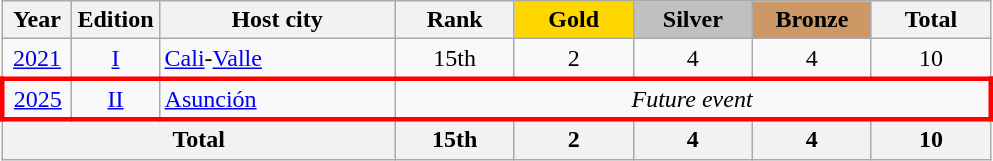<table class="wikitable sortable" style="text-align:center;">
<tr>
<th scope="col"> Year </th>
<th scope="col">Edition</th>
<th scope="col" style="width:150px;">Host city</th>
<th scope="col" style="width:4.5em;"> Rank </th>
<th scope="col" style="width:4.5em; background:gold">Gold</th>
<th scope="col" style="width:4.5em; background:silver">Silver</th>
<th scope="col" style="width:4.5em; background:#cc9966">Bronze</th>
<th scope="col" style="width:4.5em;">Total</th>
</tr>
<tr>
<td><a href='#'>2021</a></td>
<td><a href='#'>I</a></td>
<td align=left> <a href='#'>Cali</a>-<a href='#'>Valle</a></td>
<td>15th</td>
<td>2</td>
<td>4</td>
<td>4</td>
<td>10</td>
</tr>
<tr style="border: 3px solid red">
<td><a href='#'>2025</a></td>
<td><a href='#'>II</a></td>
<td align=left> <a href='#'>Asunción</a></td>
<td colspan="5"><em>Future event</em></td>
</tr>
<tr class="sortbottom">
<th colspan=3>Total</th>
<th>15th</th>
<th>2</th>
<th>4</th>
<th>4</th>
<th>10</th>
</tr>
</table>
